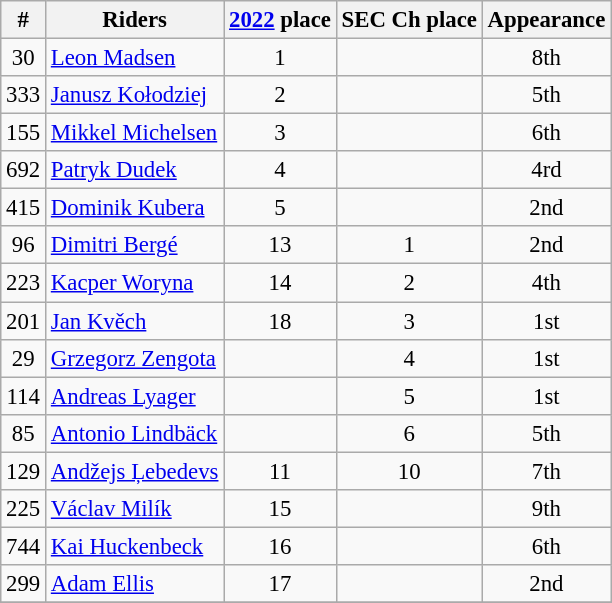<table class="wikitable" style="text-align: center; font-size: 95%">
<tr>
<th>#</th>
<th>Riders</th>
<th><a href='#'>2022</a> place</th>
<th>SEC Ch place</th>
<th>Appearance</th>
</tr>
<tr>
<td>30</td>
<td align=left> <a href='#'>Leon Madsen</a></td>
<td>1</td>
<td></td>
<td>8th</td>
</tr>
<tr>
<td>333</td>
<td align=left> <a href='#'>Janusz Kołodziej</a></td>
<td>2</td>
<td></td>
<td>5th</td>
</tr>
<tr>
<td>155</td>
<td align=left> <a href='#'>Mikkel Michelsen</a></td>
<td>3</td>
<td></td>
<td>6th</td>
</tr>
<tr>
<td>692</td>
<td align=left> <a href='#'>Patryk Dudek</a></td>
<td>4</td>
<td></td>
<td>4rd</td>
</tr>
<tr>
<td>415</td>
<td align=left> <a href='#'>Dominik Kubera</a></td>
<td>5</td>
<td></td>
<td>2nd</td>
</tr>
<tr>
<td>96</td>
<td align=left> <a href='#'>Dimitri Bergé</a></td>
<td>13</td>
<td>1</td>
<td>2nd</td>
</tr>
<tr>
<td>223</td>
<td align=left> <a href='#'>Kacper Woryna</a></td>
<td>14</td>
<td>2</td>
<td>4th</td>
</tr>
<tr>
<td>201</td>
<td align=left> <a href='#'>Jan Kvěch</a></td>
<td>18</td>
<td>3</td>
<td>1st</td>
</tr>
<tr>
<td>29</td>
<td align=left> <a href='#'>Grzegorz Zengota</a></td>
<td></td>
<td>4</td>
<td>1st</td>
</tr>
<tr>
<td>114</td>
<td align=left> <a href='#'>Andreas Lyager</a></td>
<td></td>
<td>5</td>
<td>1st</td>
</tr>
<tr>
<td>85</td>
<td align=left> <a href='#'>Antonio Lindbäck</a></td>
<td></td>
<td>6</td>
<td>5th</td>
</tr>
<tr>
<td>129</td>
<td align=left> <a href='#'>Andžejs Ļebedevs</a></td>
<td>11</td>
<td>10</td>
<td>7th</td>
</tr>
<tr>
<td>225</td>
<td align=left> <a href='#'>Václav Milík</a></td>
<td>15</td>
<td></td>
<td>9th</td>
</tr>
<tr>
<td>744</td>
<td align=left> <a href='#'>Kai Huckenbeck</a></td>
<td>16</td>
<td></td>
<td>6th</td>
</tr>
<tr>
<td>299</td>
<td align=left> <a href='#'>Adam Ellis</a></td>
<td>17</td>
<td></td>
<td>2nd</td>
</tr>
<tr>
</tr>
</table>
